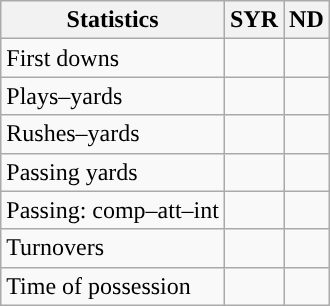<table class="wikitable" style="float:left">
<tr>
<th>Statistics</th>
<th>SYR</th>
<th>ND</th>
</tr>
<tr>
<td>First downs</td>
<td></td>
<td></td>
</tr>
<tr>
<td>Plays–yards</td>
<td></td>
<td></td>
</tr>
<tr>
<td>Rushes–yards</td>
<td></td>
<td></td>
</tr>
<tr>
<td>Passing yards</td>
<td></td>
<td></td>
</tr>
<tr>
<td>Passing: comp–att–int</td>
<td></td>
<td></td>
</tr>
<tr>
<td>Turnovers</td>
<td></td>
<td></td>
</tr>
<tr>
<td>Time of possession</td>
<td></td>
<td></td>
</tr>
</table>
